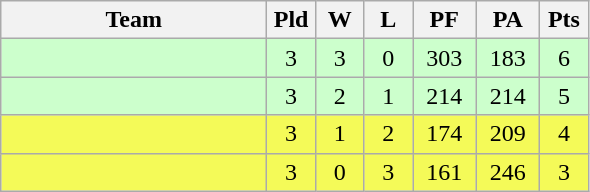<table class="wikitable" style="text-align:center;">
<tr>
<th width=170>Team</th>
<th width=25>Pld</th>
<th width=25>W</th>
<th width=25>L</th>
<th width=35>PF</th>
<th width=35>PA</th>
<th width=25>Pts</th>
</tr>
<tr bgcolor=#ccffcc>
<td align="left"></td>
<td>3</td>
<td>3</td>
<td>0</td>
<td>303</td>
<td>183</td>
<td>6</td>
</tr>
<tr bgcolor=#ccffcc>
<td align="left"></td>
<td>3</td>
<td>2</td>
<td>1</td>
<td>214</td>
<td>214</td>
<td>5</td>
</tr>
<tr bgcolor=#F4FA58>
<td align="left"></td>
<td>3</td>
<td>1</td>
<td>2</td>
<td>174</td>
<td>209</td>
<td>4</td>
</tr>
<tr bgcolor=#F4FA58>
<td align="left"></td>
<td>3</td>
<td>0</td>
<td>3</td>
<td>161</td>
<td>246</td>
<td>3</td>
</tr>
</table>
